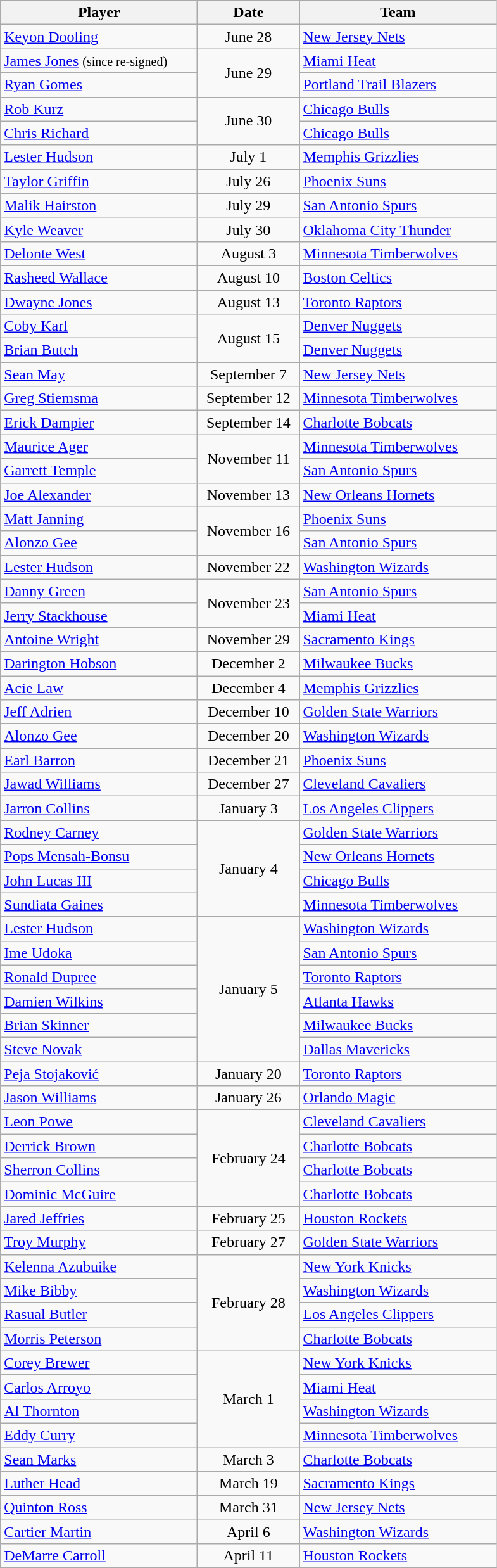<table class="wikitable" style="text-align: left">
<tr>
<th style="width:200px">Player</th>
<th style="width:100px">Date</th>
<th style="width:200px">Team</th>
</tr>
<tr>
<td><a href='#'>Keyon Dooling</a></td>
<td align="center">June 28</td>
<td><a href='#'>New Jersey Nets</a></td>
</tr>
<tr>
<td><a href='#'>James Jones</a> <small>(since re-signed)</small></td>
<td rowspan="2" align="center">June 29</td>
<td><a href='#'>Miami Heat</a></td>
</tr>
<tr>
<td><a href='#'>Ryan Gomes</a></td>
<td><a href='#'>Portland Trail Blazers</a></td>
</tr>
<tr>
<td><a href='#'>Rob Kurz</a></td>
<td rowspan="2" align="center">June 30</td>
<td><a href='#'>Chicago Bulls</a></td>
</tr>
<tr>
<td><a href='#'>Chris Richard</a></td>
<td><a href='#'>Chicago Bulls</a></td>
</tr>
<tr>
<td><a href='#'>Lester Hudson</a></td>
<td align="center">July 1</td>
<td><a href='#'>Memphis Grizzlies</a></td>
</tr>
<tr>
<td><a href='#'>Taylor Griffin</a></td>
<td align="center">July 26</td>
<td><a href='#'>Phoenix Suns</a></td>
</tr>
<tr>
<td><a href='#'>Malik Hairston</a></td>
<td align="center">July 29</td>
<td><a href='#'>San Antonio Spurs</a></td>
</tr>
<tr>
<td><a href='#'>Kyle Weaver</a></td>
<td align="center">July 30</td>
<td><a href='#'>Oklahoma City Thunder</a></td>
</tr>
<tr>
<td><a href='#'>Delonte West</a></td>
<td align="center">August 3</td>
<td><a href='#'>Minnesota Timberwolves</a></td>
</tr>
<tr>
<td><a href='#'>Rasheed Wallace</a></td>
<td align="center">August 10</td>
<td><a href='#'>Boston Celtics</a></td>
</tr>
<tr>
<td><a href='#'>Dwayne Jones</a></td>
<td align="center">August 13</td>
<td><a href='#'>Toronto Raptors</a></td>
</tr>
<tr>
<td><a href='#'>Coby Karl</a></td>
<td align="center" rowspan=2>August 15</td>
<td><a href='#'>Denver Nuggets</a></td>
</tr>
<tr>
<td><a href='#'>Brian Butch</a></td>
<td><a href='#'>Denver Nuggets</a></td>
</tr>
<tr>
<td><a href='#'>Sean May</a></td>
<td align="center">September 7</td>
<td><a href='#'>New Jersey Nets</a></td>
</tr>
<tr>
<td><a href='#'>Greg Stiemsma</a></td>
<td align="center">September 12</td>
<td><a href='#'>Minnesota Timberwolves</a></td>
</tr>
<tr>
<td><a href='#'>Erick Dampier</a></td>
<td align="center">September 14</td>
<td><a href='#'>Charlotte Bobcats</a></td>
</tr>
<tr>
<td><a href='#'>Maurice Ager</a></td>
<td align="center" rowspan=2>November 11</td>
<td><a href='#'>Minnesota Timberwolves</a></td>
</tr>
<tr>
<td><a href='#'>Garrett Temple</a></td>
<td><a href='#'>San Antonio Spurs</a></td>
</tr>
<tr>
<td><a href='#'>Joe Alexander</a></td>
<td align="center">November 13</td>
<td><a href='#'>New Orleans Hornets</a></td>
</tr>
<tr>
<td><a href='#'>Matt Janning</a></td>
<td align="center" rowspan=2>November 16</td>
<td><a href='#'>Phoenix Suns</a></td>
</tr>
<tr>
<td><a href='#'>Alonzo Gee</a></td>
<td><a href='#'>San Antonio Spurs</a></td>
</tr>
<tr>
<td><a href='#'>Lester Hudson</a></td>
<td align="center">November 22</td>
<td><a href='#'>Washington Wizards</a></td>
</tr>
<tr>
<td><a href='#'>Danny Green</a></td>
<td align="center" rowspan=2>November 23</td>
<td><a href='#'>San Antonio Spurs</a></td>
</tr>
<tr>
<td><a href='#'>Jerry Stackhouse</a></td>
<td><a href='#'>Miami Heat</a></td>
</tr>
<tr>
<td><a href='#'>Antoine Wright</a></td>
<td align="center">November 29</td>
<td><a href='#'>Sacramento Kings</a></td>
</tr>
<tr>
<td><a href='#'>Darington Hobson</a></td>
<td align="center">December 2</td>
<td><a href='#'>Milwaukee Bucks</a></td>
</tr>
<tr>
<td><a href='#'>Acie Law</a></td>
<td align="center">December 4</td>
<td><a href='#'>Memphis Grizzlies</a></td>
</tr>
<tr>
<td><a href='#'>Jeff Adrien</a></td>
<td align="center">December 10</td>
<td><a href='#'>Golden State Warriors</a></td>
</tr>
<tr>
<td><a href='#'>Alonzo Gee</a></td>
<td align="center">December 20</td>
<td><a href='#'>Washington Wizards</a></td>
</tr>
<tr>
<td><a href='#'>Earl Barron</a></td>
<td align="center">December 21</td>
<td><a href='#'>Phoenix Suns</a></td>
</tr>
<tr>
<td><a href='#'>Jawad Williams</a></td>
<td align="center">December 27</td>
<td><a href='#'>Cleveland Cavaliers</a></td>
</tr>
<tr>
<td><a href='#'>Jarron Collins</a></td>
<td align="center">January 3</td>
<td><a href='#'>Los Angeles Clippers</a></td>
</tr>
<tr>
<td><a href='#'>Rodney Carney</a></td>
<td align="center" rowspan=4>January 4</td>
<td><a href='#'>Golden State Warriors</a></td>
</tr>
<tr>
<td><a href='#'>Pops Mensah-Bonsu</a></td>
<td><a href='#'>New Orleans Hornets</a></td>
</tr>
<tr>
<td><a href='#'>John Lucas III</a></td>
<td><a href='#'>Chicago Bulls</a></td>
</tr>
<tr>
<td><a href='#'>Sundiata Gaines</a></td>
<td><a href='#'>Minnesota Timberwolves</a></td>
</tr>
<tr>
<td><a href='#'>Lester Hudson</a></td>
<td align="center" rowspan=6>January 5</td>
<td><a href='#'>Washington Wizards</a></td>
</tr>
<tr>
<td><a href='#'>Ime Udoka</a></td>
<td><a href='#'>San Antonio Spurs</a></td>
</tr>
<tr>
<td><a href='#'>Ronald Dupree</a></td>
<td><a href='#'>Toronto Raptors</a></td>
</tr>
<tr>
<td><a href='#'>Damien Wilkins</a></td>
<td><a href='#'>Atlanta Hawks</a></td>
</tr>
<tr>
<td><a href='#'>Brian Skinner</a></td>
<td><a href='#'>Milwaukee Bucks</a></td>
</tr>
<tr>
<td><a href='#'>Steve Novak</a></td>
<td><a href='#'>Dallas Mavericks</a></td>
</tr>
<tr>
<td><a href='#'>Peja Stojaković</a></td>
<td align="center">January 20</td>
<td><a href='#'>Toronto Raptors</a></td>
</tr>
<tr>
<td><a href='#'>Jason Williams</a></td>
<td align="center">January 26</td>
<td><a href='#'>Orlando Magic</a></td>
</tr>
<tr>
<td><a href='#'>Leon Powe</a></td>
<td align="center" rowspan=4>February 24</td>
<td><a href='#'>Cleveland Cavaliers</a></td>
</tr>
<tr>
<td><a href='#'>Derrick Brown</a></td>
<td><a href='#'>Charlotte Bobcats</a></td>
</tr>
<tr>
<td><a href='#'>Sherron Collins</a></td>
<td><a href='#'>Charlotte Bobcats</a></td>
</tr>
<tr>
<td><a href='#'>Dominic McGuire</a></td>
<td><a href='#'>Charlotte Bobcats</a></td>
</tr>
<tr>
<td><a href='#'>Jared Jeffries</a></td>
<td align="center">February 25</td>
<td><a href='#'>Houston Rockets</a></td>
</tr>
<tr>
<td><a href='#'>Troy Murphy</a></td>
<td align="center">February 27</td>
<td><a href='#'>Golden State Warriors</a></td>
</tr>
<tr>
<td><a href='#'>Kelenna Azubuike</a></td>
<td align="center" rowspan=4>February 28</td>
<td><a href='#'>New York Knicks</a></td>
</tr>
<tr>
<td><a href='#'>Mike Bibby</a></td>
<td><a href='#'>Washington Wizards</a></td>
</tr>
<tr>
<td><a href='#'>Rasual Butler</a></td>
<td><a href='#'>Los Angeles Clippers</a></td>
</tr>
<tr>
<td><a href='#'>Morris Peterson</a></td>
<td><a href='#'>Charlotte Bobcats</a></td>
</tr>
<tr>
<td><a href='#'>Corey Brewer</a></td>
<td align="center" rowspan=4>March 1</td>
<td><a href='#'>New York Knicks</a></td>
</tr>
<tr>
<td><a href='#'>Carlos Arroyo</a></td>
<td><a href='#'>Miami Heat</a></td>
</tr>
<tr>
<td><a href='#'>Al Thornton</a></td>
<td><a href='#'>Washington Wizards</a></td>
</tr>
<tr>
<td><a href='#'>Eddy Curry</a></td>
<td><a href='#'>Minnesota Timberwolves</a></td>
</tr>
<tr>
<td><a href='#'>Sean Marks</a></td>
<td align="center">March 3</td>
<td><a href='#'>Charlotte Bobcats</a></td>
</tr>
<tr>
<td><a href='#'>Luther Head</a></td>
<td align="center">March 19</td>
<td><a href='#'>Sacramento Kings</a></td>
</tr>
<tr>
<td><a href='#'>Quinton Ross</a></td>
<td align="center">March 31</td>
<td><a href='#'>New Jersey Nets</a></td>
</tr>
<tr>
<td><a href='#'>Cartier Martin</a></td>
<td align="center">April 6</td>
<td><a href='#'>Washington Wizards</a></td>
</tr>
<tr>
<td><a href='#'>DeMarre Carroll</a></td>
<td align="center">April 11</td>
<td><a href='#'>Houston Rockets</a></td>
</tr>
<tr>
</tr>
</table>
